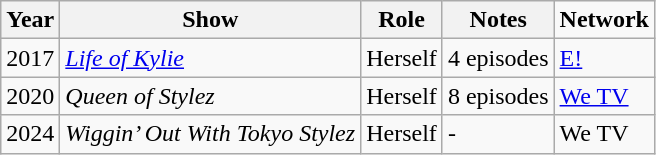<table class="wikitable">
<tr>
<th>Year</th>
<th>Show</th>
<th>Role</th>
<th>Notes</th>
<td><strong>Network</strong></td>
</tr>
<tr>
<td>2017</td>
<td><em><a href='#'>Life of Kylie</a></em></td>
<td>Herself</td>
<td>4 episodes</td>
<td><a href='#'>E!</a></td>
</tr>
<tr>
<td>2020</td>
<td><em>Queen of Stylez</em></td>
<td>Herself</td>
<td>8 episodes</td>
<td><a href='#'>We TV</a></td>
</tr>
<tr>
<td>2024</td>
<td><em>Wiggin’ Out With Tokyo Stylez</em> </td>
<td>Herself</td>
<td>-</td>
<td>We TV</td>
</tr>
</table>
